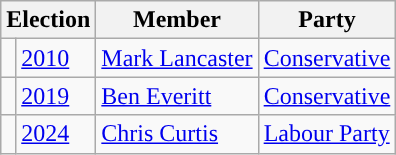<table class="wikitable">
<tr>
<th colspan="2">Election</th>
<th>Member</th>
<th>Party</th>
</tr>
<tr>
<td style="color:inherit;background-color: "></td>
<td><a href='#'>2010</a></td>
<td><a href='#'>Mark Lancaster</a></td>
<td><a href='#'>Conservative</a></td>
</tr>
<tr>
<td style="color:inherit;background-color: "></td>
<td><a href='#'>2019</a></td>
<td><a href='#'>Ben Everitt</a></td>
<td><a href='#'>Conservative</a></td>
</tr>
<tr>
<td style="color:inherit;background-color: "></td>
<td><a href='#'>2024</a></td>
<td><a href='#'>Chris Curtis</a></td>
<td><a href='#'>Labour Party</a></td>
</tr>
</table>
